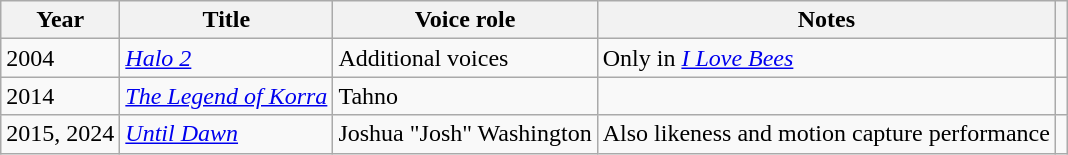<table class="wikitable">
<tr>
<th>Year</th>
<th>Title</th>
<th>Voice role</th>
<th class="unsortable">Notes</th>
<th class="unsortable"></th>
</tr>
<tr>
<td>2004</td>
<td><em><a href='#'>Halo 2</a></em></td>
<td>Additional voices</td>
<td>Only in <em><a href='#'>I Love Bees</a></em></td>
<td></td>
</tr>
<tr>
<td>2014</td>
<td data-sort-value="Legend of Korra, The"><em><a href='#'>The Legend of Korra</a></em></td>
<td>Tahno</td>
<td></td>
<td></td>
</tr>
<tr>
<td>2015, 2024</td>
<td><em><a href='#'>Until Dawn</a></em></td>
<td>Joshua "Josh" Washington</td>
<td>Also likeness and motion capture performance</td>
<td></td>
</tr>
</table>
